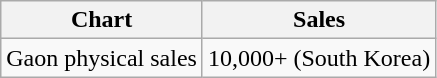<table class="wikitable">
<tr>
<th>Chart</th>
<th>Sales</th>
</tr>
<tr>
<td>Gaon physical sales</td>
<td align="center">10,000+ (South Korea)</td>
</tr>
</table>
